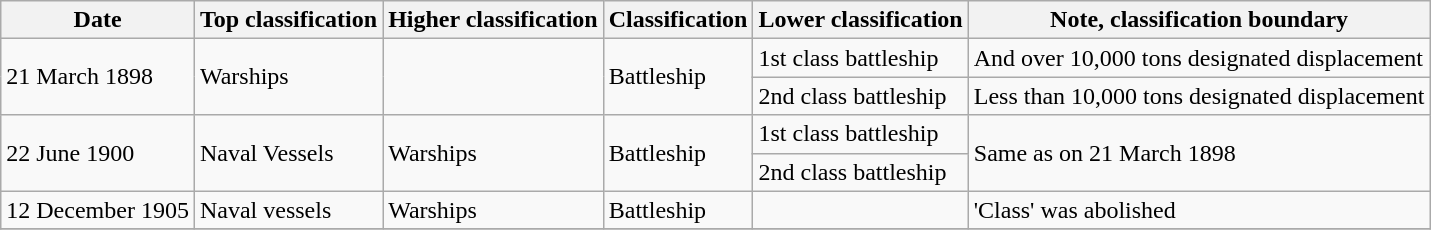<table class="wikitable">
<tr>
<th>Date</th>
<th>Top classification</th>
<th>Higher classification</th>
<th>Classification</th>
<th>Lower classification</th>
<th>Note, classification boundary</th>
</tr>
<tr>
<td rowspan="2">21 March 1898</td>
<td rowspan="2">Warships</td>
<td rowspan="2"></td>
<td rowspan="2">Battleship</td>
<td>1st class battleship</td>
<td>And over 10,000 tons designated displacement</td>
</tr>
<tr>
<td>2nd class battleship</td>
<td>Less than 10,000 tons designated displacement</td>
</tr>
<tr>
<td rowspan="2">22 June 1900</td>
<td rowspan="2">Naval Vessels</td>
<td rowspan="2">Warships</td>
<td rowspan="2">Battleship</td>
<td>1st class battleship</td>
<td rowspan="2">Same as on 21 March 1898</td>
</tr>
<tr>
<td>2nd class battleship</td>
</tr>
<tr>
<td>12 December 1905</td>
<td>Naval vessels</td>
<td>Warships</td>
<td>Battleship</td>
<td></td>
<td>'Class' was abolished</td>
</tr>
<tr>
</tr>
</table>
